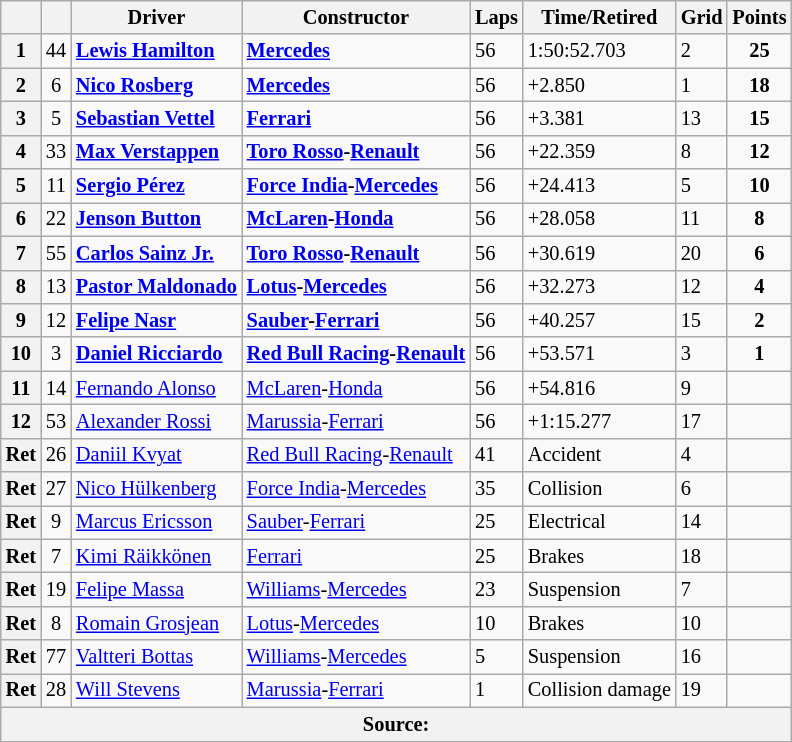<table class="wikitable" style="font-size: 85%;">
<tr>
<th></th>
<th></th>
<th>Driver</th>
<th>Constructor</th>
<th>Laps</th>
<th>Time/Retired</th>
<th>Grid</th>
<th>Points</th>
</tr>
<tr>
<th>1</th>
<td align="center">44</td>
<td> <strong><a href='#'>Lewis Hamilton</a></strong></td>
<td><strong><a href='#'>Mercedes</a></strong></td>
<td>56</td>
<td>1:50:52.703</td>
<td>2</td>
<td align="center"><strong>25</strong></td>
</tr>
<tr>
<th>2</th>
<td align="center">6</td>
<td> <strong><a href='#'>Nico Rosberg</a></strong></td>
<td><strong><a href='#'>Mercedes</a></strong></td>
<td>56</td>
<td>+2.850</td>
<td>1</td>
<td align="center"><strong>18</strong></td>
</tr>
<tr>
<th>3</th>
<td align="center">5</td>
<td> <strong><a href='#'>Sebastian Vettel</a></strong></td>
<td><strong><a href='#'>Ferrari</a></strong></td>
<td>56</td>
<td>+3.381</td>
<td>13</td>
<td align="center"><strong>15</strong></td>
</tr>
<tr>
<th>4</th>
<td align="center">33</td>
<td> <strong><a href='#'>Max Verstappen</a></strong></td>
<td><strong><a href='#'>Toro Rosso</a>-<a href='#'>Renault</a></strong></td>
<td>56</td>
<td>+22.359</td>
<td>8</td>
<td align="center"><strong>12</strong></td>
</tr>
<tr>
<th>5</th>
<td align="center">11</td>
<td> <strong><a href='#'>Sergio Pérez</a></strong></td>
<td><strong><a href='#'>Force India</a>-<a href='#'>Mercedes</a></strong></td>
<td>56</td>
<td>+24.413</td>
<td>5</td>
<td align="center"><strong>10</strong></td>
</tr>
<tr>
<th>6</th>
<td align="center">22</td>
<td> <strong><a href='#'>Jenson Button</a></strong></td>
<td><strong><a href='#'>McLaren</a>-<a href='#'>Honda</a></strong></td>
<td>56</td>
<td>+28.058</td>
<td>11</td>
<td align="center"><strong>8</strong></td>
</tr>
<tr>
<th>7</th>
<td align="center">55</td>
<td> <strong><a href='#'>Carlos Sainz Jr.</a></strong></td>
<td><strong><a href='#'>Toro Rosso</a>-<a href='#'>Renault</a></strong></td>
<td>56</td>
<td>+30.619</td>
<td>20</td>
<td align="center"><strong>6</strong></td>
</tr>
<tr>
<th>8</th>
<td align="center">13</td>
<td> <strong><a href='#'>Pastor Maldonado</a></strong></td>
<td><strong><a href='#'>Lotus</a>-<a href='#'>Mercedes</a></strong></td>
<td>56</td>
<td>+32.273</td>
<td>12</td>
<td align="center"><strong>4</strong></td>
</tr>
<tr>
<th>9</th>
<td align="center">12</td>
<td> <strong><a href='#'>Felipe Nasr</a></strong></td>
<td><strong><a href='#'>Sauber</a>-<a href='#'>Ferrari</a></strong></td>
<td>56</td>
<td>+40.257</td>
<td>15</td>
<td align="center"><strong>2</strong></td>
</tr>
<tr>
<th>10</th>
<td align="center">3</td>
<td> <strong><a href='#'>Daniel Ricciardo</a></strong></td>
<td><strong><a href='#'>Red Bull Racing</a>-<a href='#'>Renault</a></strong></td>
<td>56</td>
<td>+53.571</td>
<td>3</td>
<td align="center"><strong>1</strong></td>
</tr>
<tr>
<th>11</th>
<td align="center">14</td>
<td> <a href='#'>Fernando Alonso</a></td>
<td><a href='#'>McLaren</a>-<a href='#'>Honda</a></td>
<td>56</td>
<td>+54.816</td>
<td>9</td>
<td></td>
</tr>
<tr>
<th>12</th>
<td align="center">53</td>
<td> <a href='#'>Alexander Rossi</a></td>
<td><a href='#'>Marussia</a>-<a href='#'>Ferrari</a></td>
<td>56</td>
<td>+1:15.277</td>
<td>17</td>
<td></td>
</tr>
<tr>
<th>Ret</th>
<td align="center">26</td>
<td> <a href='#'>Daniil Kvyat</a></td>
<td><a href='#'>Red Bull Racing</a>-<a href='#'>Renault</a></td>
<td>41</td>
<td>Accident</td>
<td>4</td>
<td></td>
</tr>
<tr>
<th>Ret</th>
<td align="center">27</td>
<td> <a href='#'>Nico Hülkenberg</a></td>
<td><a href='#'>Force India</a>-<a href='#'>Mercedes</a></td>
<td>35</td>
<td>Collision</td>
<td>6</td>
<td></td>
</tr>
<tr>
<th>Ret</th>
<td align="center">9</td>
<td> <a href='#'>Marcus Ericsson</a></td>
<td><a href='#'>Sauber</a>-<a href='#'>Ferrari</a></td>
<td>25</td>
<td>Electrical</td>
<td>14</td>
<td></td>
</tr>
<tr>
<th>Ret</th>
<td align="center">7</td>
<td> <a href='#'>Kimi Räikkönen</a></td>
<td><a href='#'>Ferrari</a></td>
<td>25</td>
<td>Brakes</td>
<td>18</td>
<td></td>
</tr>
<tr>
<th>Ret</th>
<td align="center">19</td>
<td> <a href='#'>Felipe Massa</a></td>
<td><a href='#'>Williams</a>-<a href='#'>Mercedes</a></td>
<td>23</td>
<td>Suspension</td>
<td>7</td>
<td></td>
</tr>
<tr>
<th>Ret</th>
<td align="center">8</td>
<td> <a href='#'>Romain Grosjean</a></td>
<td><a href='#'>Lotus</a>-<a href='#'>Mercedes</a></td>
<td>10</td>
<td>Brakes</td>
<td>10</td>
<td></td>
</tr>
<tr>
<th>Ret</th>
<td align="center">77</td>
<td> <a href='#'>Valtteri Bottas</a></td>
<td><a href='#'>Williams</a>-<a href='#'>Mercedes</a></td>
<td>5</td>
<td>Suspension</td>
<td>16</td>
<td></td>
</tr>
<tr>
<th>Ret</th>
<td align="center">28</td>
<td> <a href='#'>Will Stevens</a></td>
<td><a href='#'>Marussia</a>-<a href='#'>Ferrari</a></td>
<td>1</td>
<td>Collision damage</td>
<td>19</td>
<td></td>
</tr>
<tr>
<th colspan=8>Source:</th>
</tr>
<tr>
</tr>
</table>
